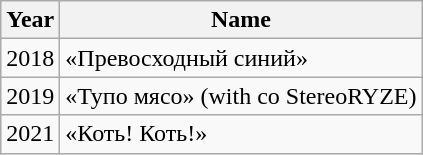<table class="wikitable">
<tr>
<th>Year</th>
<th>Name</th>
</tr>
<tr>
<td>2018</td>
<td>«Превосходный синий»</td>
</tr>
<tr>
<td>2019</td>
<td>«Тупо мясо» (with со StereoRYZE)</td>
</tr>
<tr>
<td>2021</td>
<td>«Коть! Коть!»</td>
</tr>
</table>
